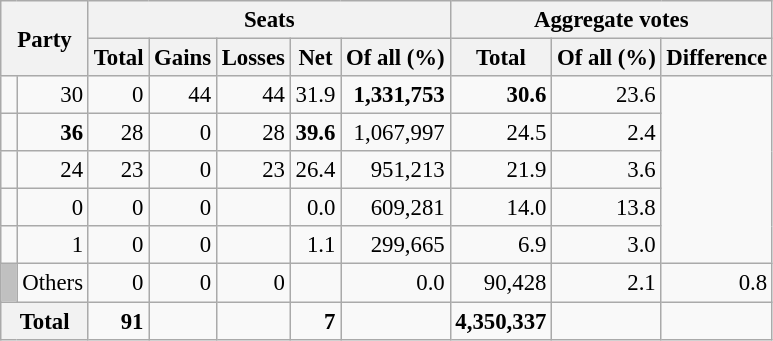<table class="wikitable sortable" style="text-align:right; font-size:95%;">
<tr>
<th colspan="2" rowspan="2">Party</th>
<th colspan="5">Seats</th>
<th colspan="3">Aggregate votes</th>
</tr>
<tr>
<th>Total</th>
<th>Gains</th>
<th>Losses</th>
<th>Net</th>
<th>Of all (%)</th>
<th>Total</th>
<th>Of all (%)</th>
<th>Difference</th>
</tr>
<tr>
<td></td>
<td>30</td>
<td>0</td>
<td>44</td>
<td>44</td>
<td>31.9</td>
<td><strong>1,331,753</strong></td>
<td><strong>30.6</strong></td>
<td>23.6</td>
</tr>
<tr>
<td></td>
<td><strong>36</strong></td>
<td>28</td>
<td>0</td>
<td>28</td>
<td><strong>39.6</strong></td>
<td>1,067,997</td>
<td>24.5</td>
<td>2.4</td>
</tr>
<tr>
<td></td>
<td>24</td>
<td>23</td>
<td>0</td>
<td>23</td>
<td>26.4</td>
<td>951,213</td>
<td>21.9</td>
<td>3.6</td>
</tr>
<tr>
<td></td>
<td>0</td>
<td>0</td>
<td>0</td>
<td></td>
<td>0.0</td>
<td>609,281</td>
<td>14.0</td>
<td>13.8</td>
</tr>
<tr>
<td></td>
<td>1</td>
<td>0</td>
<td>0</td>
<td></td>
<td>1.1</td>
<td>299,665</td>
<td>6.9</td>
<td>3.0</td>
</tr>
<tr>
<td style="background:silver;"> </td>
<td align=left>Others</td>
<td>0</td>
<td>0</td>
<td>0</td>
<td></td>
<td>0.0</td>
<td>90,428</td>
<td>2.1</td>
<td>0.8</td>
</tr>
<tr class="sortbottom" style="font-weight:bold;">
<th colspan="2" scope="row" style="background-color:#f2f2f2;">Total</th>
<td>91</td>
<td></td>
<td></td>
<td> 7</td>
<td></td>
<td>4,350,337</td>
<td></td>
<td></td>
</tr>
</table>
